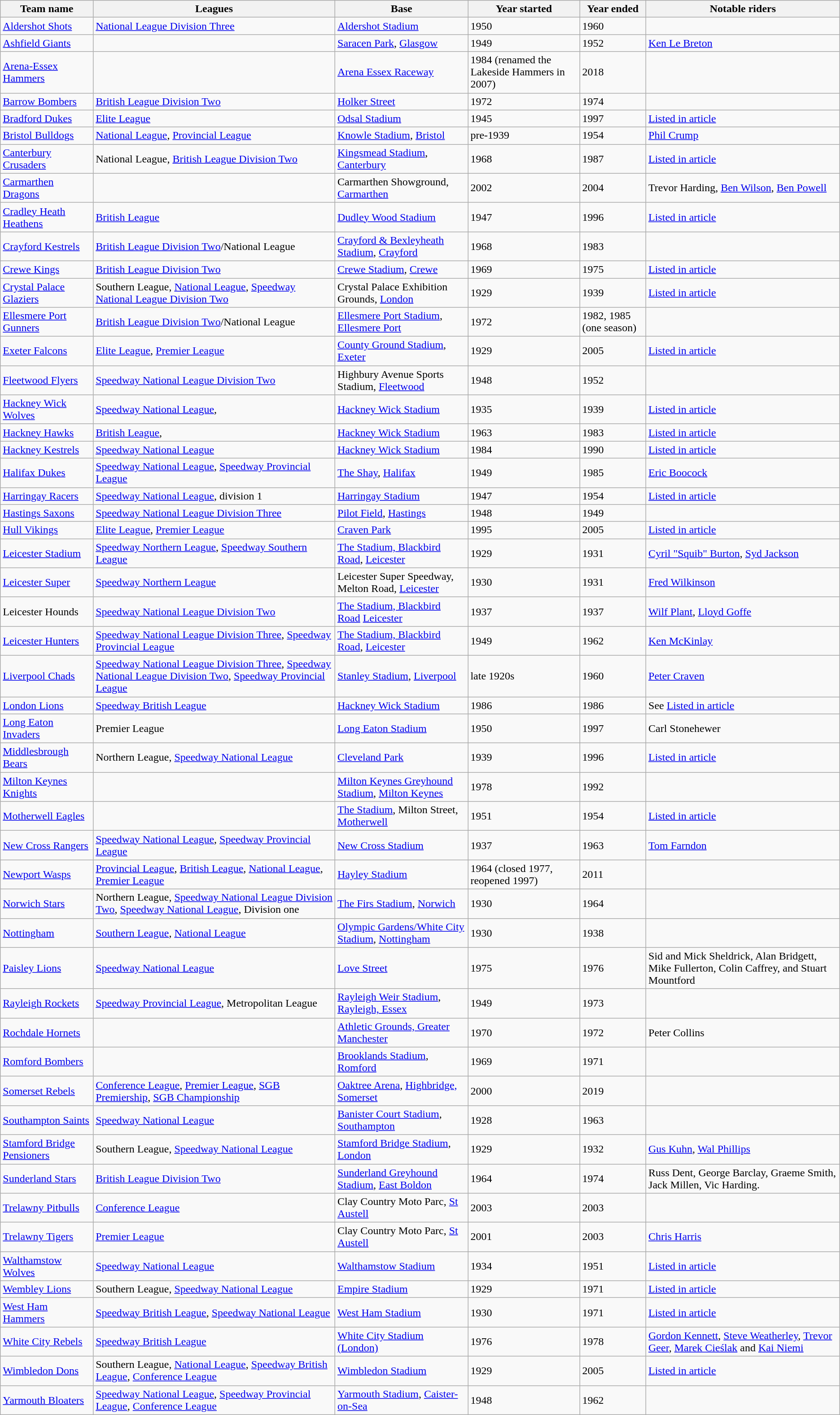<table class="wikitable sortable">
<tr>
<th>Team name</th>
<th>Leagues</th>
<th>Base</th>
<th>Year started</th>
<th>Year ended</th>
<th>Notable riders</th>
</tr>
<tr>
<td><a href='#'>Aldershot Shots</a></td>
<td><a href='#'>National League Division Three</a></td>
<td><a href='#'>Aldershot Stadium</a></td>
<td>1950</td>
<td>1960</td>
<td></td>
</tr>
<tr>
<td><a href='#'>Ashfield Giants</a></td>
<td></td>
<td><a href='#'>Saracen Park</a>, <a href='#'>Glasgow</a></td>
<td>1949</td>
<td>1952</td>
<td><a href='#'>Ken Le Breton</a></td>
</tr>
<tr>
<td><a href='#'>Arena-Essex Hammers</a></td>
<td></td>
<td><a href='#'>Arena Essex Raceway</a></td>
<td>1984 (renamed the Lakeside Hammers in 2007)</td>
<td>2018</td>
<td></td>
</tr>
<tr>
<td><a href='#'>Barrow Bombers</a></td>
<td><a href='#'>British League Division Two</a></td>
<td><a href='#'>Holker Street</a></td>
<td>1972</td>
<td>1974</td>
<td></td>
</tr>
<tr>
<td><a href='#'>Bradford Dukes</a></td>
<td><a href='#'>Elite League</a></td>
<td><a href='#'>Odsal Stadium</a></td>
<td>1945</td>
<td>1997</td>
<td><a href='#'>Listed in article</a></td>
</tr>
<tr>
<td><a href='#'>Bristol Bulldogs</a></td>
<td><a href='#'>National League</a>, <a href='#'>Provincial League</a></td>
<td><a href='#'>Knowle Stadium</a>, <a href='#'>Bristol</a></td>
<td>pre-1939</td>
<td>1954</td>
<td><a href='#'>Phil Crump</a></td>
</tr>
<tr>
<td><a href='#'>Canterbury Crusaders</a></td>
<td>National League, <a href='#'>British League Division Two</a></td>
<td><a href='#'>Kingsmead Stadium</a>, <a href='#'>Canterbury</a></td>
<td>1968</td>
<td>1987</td>
<td><a href='#'>Listed in article</a></td>
</tr>
<tr>
<td><a href='#'>Carmarthen Dragons</a><br></td>
<td></td>
<td>Carmarthen Showground, <a href='#'>Carmarthen</a></td>
<td>2002</td>
<td>2004</td>
<td>Trevor Harding, <a href='#'>Ben Wilson</a>, <a href='#'>Ben Powell</a></td>
</tr>
<tr>
<td><a href='#'>Cradley Heath Heathens</a></td>
<td><a href='#'>British League</a></td>
<td><a href='#'>Dudley Wood Stadium</a></td>
<td>1947</td>
<td>1996</td>
<td><a href='#'>Listed in article</a></td>
</tr>
<tr>
<td><a href='#'>Crayford Kestrels</a></td>
<td><a href='#'>British League Division Two</a>/National League</td>
<td><a href='#'>Crayford & Bexleyheath Stadium</a>, <a href='#'>Crayford</a></td>
<td>1968</td>
<td>1983</td>
<td></td>
</tr>
<tr>
<td><a href='#'>Crewe Kings</a></td>
<td><a href='#'>British League Division Two</a></td>
<td><a href='#'>Crewe Stadium</a>, <a href='#'>Crewe</a></td>
<td>1969</td>
<td>1975</td>
<td><a href='#'>Listed in article</a></td>
</tr>
<tr>
<td><a href='#'>Crystal Palace Glaziers</a></td>
<td>Southern League, <a href='#'>National League</a>, <a href='#'>Speedway National League Division Two</a></td>
<td>Crystal Palace Exhibition Grounds, <a href='#'>London</a></td>
<td>1929</td>
<td>1939</td>
<td><a href='#'>Listed in article</a></td>
</tr>
<tr>
<td><a href='#'>Ellesmere Port Gunners</a></td>
<td><a href='#'>British League Division Two</a>/National League</td>
<td><a href='#'>Ellesmere Port Stadium</a>, <a href='#'>Ellesmere Port</a></td>
<td>1972</td>
<td>1982, 1985 (one season)</td>
<td></td>
</tr>
<tr>
<td><a href='#'>Exeter Falcons</a></td>
<td><a href='#'>Elite League</a>, <a href='#'>Premier League</a></td>
<td><a href='#'>County Ground Stadium</a>, <a href='#'>Exeter</a></td>
<td>1929</td>
<td>2005</td>
<td><a href='#'>Listed in article</a></td>
</tr>
<tr>
<td><a href='#'>Fleetwood Flyers</a></td>
<td><a href='#'>Speedway National League Division Two</a></td>
<td>Highbury Avenue Sports Stadium, <a href='#'>Fleetwood</a></td>
<td>1948</td>
<td>1952</td>
<td></td>
</tr>
<tr>
<td><a href='#'>Hackney Wick Wolves</a></td>
<td><a href='#'>Speedway National League</a>,</td>
<td><a href='#'>Hackney Wick Stadium</a></td>
<td>1935</td>
<td>1939</td>
<td><a href='#'>Listed in article</a></td>
</tr>
<tr>
<td><a href='#'>Hackney Hawks</a></td>
<td><a href='#'>British League</a>,</td>
<td><a href='#'>Hackney Wick Stadium</a></td>
<td>1963</td>
<td>1983</td>
<td><a href='#'>Listed in article</a></td>
</tr>
<tr>
<td><a href='#'>Hackney Kestrels</a></td>
<td><a href='#'>Speedway National League</a></td>
<td><a href='#'>Hackney Wick Stadium</a></td>
<td>1984</td>
<td>1990</td>
<td><a href='#'>Listed in article</a></td>
</tr>
<tr>
<td><a href='#'>Halifax Dukes</a></td>
<td><a href='#'>Speedway National League</a>, <a href='#'>Speedway Provincial League</a></td>
<td><a href='#'>The Shay</a>, <a href='#'>Halifax</a></td>
<td>1949</td>
<td>1985</td>
<td><a href='#'>Eric Boocock</a></td>
</tr>
<tr>
<td><a href='#'>Harringay Racers</a></td>
<td><a href='#'>Speedway National League</a>, division 1</td>
<td><a href='#'>Harringay Stadium</a></td>
<td>1947</td>
<td>1954</td>
<td><a href='#'>Listed in article</a></td>
</tr>
<tr>
<td><a href='#'>Hastings Saxons</a></td>
<td><a href='#'>Speedway National League Division Three</a></td>
<td><a href='#'>Pilot Field</a>, <a href='#'>Hastings</a></td>
<td>1948</td>
<td>1949</td>
<td></td>
</tr>
<tr>
<td><a href='#'>Hull Vikings</a></td>
<td><a href='#'>Elite League</a>, <a href='#'>Premier League</a></td>
<td><a href='#'>Craven Park</a></td>
<td>1995</td>
<td>2005</td>
<td><a href='#'>Listed in article</a></td>
</tr>
<tr>
<td><a href='#'>Leicester Stadium</a></td>
<td><a href='#'>Speedway Northern League</a>, <a href='#'>Speedway Southern League</a></td>
<td><a href='#'>The Stadium, Blackbird Road</a>, <a href='#'>Leicester</a></td>
<td>1929</td>
<td>1931</td>
<td><a href='#'>Cyril "Squib" Burton</a>, <a href='#'>Syd Jackson</a></td>
</tr>
<tr>
<td><a href='#'>Leicester Super</a></td>
<td><a href='#'>Speedway Northern League</a></td>
<td>Leicester Super Speedway, Melton Road, <a href='#'>Leicester</a></td>
<td>1930</td>
<td>1931</td>
<td><a href='#'>Fred Wilkinson</a></td>
</tr>
<tr>
<td>Leicester Hounds</td>
<td><a href='#'>Speedway National League Division Two</a></td>
<td><a href='#'>The Stadium, Blackbird Road</a> <a href='#'>Leicester</a></td>
<td>1937</td>
<td>1937</td>
<td><a href='#'>Wilf Plant</a>, <a href='#'>Lloyd Goffe</a></td>
</tr>
<tr>
<td><a href='#'>Leicester Hunters</a></td>
<td><a href='#'>Speedway National League Division Three</a>, <a href='#'>Speedway Provincial League</a></td>
<td><a href='#'>The Stadium, Blackbird Road</a>, <a href='#'>Leicester</a></td>
<td>1949</td>
<td>1962</td>
<td><a href='#'>Ken McKinlay</a></td>
</tr>
<tr>
<td><a href='#'>Liverpool Chads</a></td>
<td><a href='#'>Speedway National League Division Three</a>, <a href='#'>Speedway National League Division Two</a>, <a href='#'>Speedway Provincial League</a></td>
<td><a href='#'>Stanley Stadium</a>, <a href='#'>Liverpool</a></td>
<td>late 1920s</td>
<td>1960</td>
<td><a href='#'>Peter Craven</a></td>
</tr>
<tr>
<td><a href='#'>London Lions</a></td>
<td><a href='#'>Speedway British League</a></td>
<td><a href='#'>Hackney Wick Stadium</a></td>
<td>1986</td>
<td>1986</td>
<td>See <a href='#'>Listed in article</a></td>
</tr>
<tr>
<td><a href='#'>Long Eaton Invaders</a></td>
<td>Premier League</td>
<td><a href='#'>Long Eaton Stadium</a></td>
<td>1950</td>
<td>1997</td>
<td>Carl Stonehewer</td>
</tr>
<tr>
<td><a href='#'>Middlesbrough Bears</a></td>
<td>Northern League, <a href='#'>Speedway National League</a></td>
<td><a href='#'>Cleveland Park</a></td>
<td>1939</td>
<td>1996</td>
<td><a href='#'>Listed in article</a></td>
</tr>
<tr>
<td><a href='#'>Milton Keynes Knights</a></td>
<td></td>
<td><a href='#'>Milton Keynes Greyhound Stadium</a>, <a href='#'>Milton Keynes</a></td>
<td>1978</td>
<td>1992</td>
<td></td>
</tr>
<tr>
<td><a href='#'>Motherwell Eagles</a></td>
<td></td>
<td><a href='#'>The Stadium</a>, Milton Street, <a href='#'>Motherwell</a></td>
<td>1951</td>
<td>1954</td>
<td><a href='#'>Listed in article</a></td>
</tr>
<tr>
<td><a href='#'>New Cross Rangers</a></td>
<td><a href='#'>Speedway National League</a>, <a href='#'>Speedway Provincial League</a></td>
<td><a href='#'>New Cross Stadium</a></td>
<td>1937</td>
<td>1963</td>
<td><a href='#'>Tom Farndon</a></td>
</tr>
<tr>
<td><a href='#'>Newport Wasps</a></td>
<td><a href='#'>Provincial League</a>, <a href='#'>British League</a>, <a href='#'>National League</a>, <a href='#'>Premier League</a></td>
<td><a href='#'>Hayley Stadium</a></td>
<td>1964 (closed 1977, reopened 1997)</td>
<td>2011</td>
<td></td>
</tr>
<tr>
<td><a href='#'>Norwich Stars</a></td>
<td>Northern League, <a href='#'>Speedway National League Division Two</a>, <a href='#'>Speedway National League</a>, Division one</td>
<td><a href='#'>The Firs Stadium</a>, <a href='#'>Norwich</a></td>
<td>1930</td>
<td>1964</td>
<td></td>
</tr>
<tr>
<td><a href='#'>Nottingham</a></td>
<td><a href='#'>Southern League</a>, <a href='#'>National League</a></td>
<td><a href='#'>Olympic Gardens/White City Stadium</a>, <a href='#'>Nottingham</a></td>
<td>1930</td>
<td>1938</td>
<td></td>
</tr>
<tr>
<td><a href='#'>Paisley Lions</a></td>
<td><a href='#'>Speedway National League</a></td>
<td><a href='#'>Love Street</a></td>
<td>1975</td>
<td>1976</td>
<td>Sid and Mick Sheldrick, Alan Bridgett, Mike Fullerton, Colin Caffrey, and Stuart Mountford</td>
</tr>
<tr>
<td><a href='#'>Rayleigh Rockets</a></td>
<td><a href='#'>Speedway Provincial League</a>, Metropolitan League</td>
<td><a href='#'>Rayleigh Weir Stadium</a>, <a href='#'>Rayleigh, Essex</a></td>
<td>1949</td>
<td>1973</td>
<td></td>
</tr>
<tr>
<td><a href='#'>Rochdale Hornets</a></td>
<td></td>
<td><a href='#'>Athletic Grounds, Greater Manchester</a></td>
<td>1970</td>
<td>1972</td>
<td>Peter Collins</td>
</tr>
<tr>
<td><a href='#'>Romford Bombers</a></td>
<td></td>
<td><a href='#'>Brooklands Stadium</a>, <a href='#'>Romford</a></td>
<td>1969</td>
<td>1971</td>
<td></td>
</tr>
<tr>
<td><a href='#'>Somerset Rebels</a></td>
<td><a href='#'>Conference League</a>, <a href='#'>Premier League</a>, <a href='#'>SGB Premiership</a>, <a href='#'>SGB Championship</a></td>
<td><a href='#'>Oaktree Arena</a>, <a href='#'>Highbridge, Somerset</a></td>
<td>2000</td>
<td>2019</td>
<td></td>
</tr>
<tr>
<td><a href='#'>Southampton Saints</a></td>
<td><a href='#'>Speedway National League</a></td>
<td><a href='#'>Banister Court Stadium</a>, <a href='#'>Southampton</a></td>
<td>1928</td>
<td>1963</td>
<td></td>
</tr>
<tr>
<td><a href='#'>Stamford Bridge Pensioners</a></td>
<td>Southern League, <a href='#'>Speedway National League</a></td>
<td><a href='#'>Stamford Bridge Stadium</a>, <a href='#'>London</a></td>
<td>1929</td>
<td>1932</td>
<td><a href='#'>Gus Kuhn</a>, <a href='#'>Wal Phillips</a></td>
</tr>
<tr>
<td><a href='#'>Sunderland Stars</a></td>
<td><a href='#'>British League Division Two</a></td>
<td><a href='#'>Sunderland Greyhound Stadium</a>, <a href='#'>East Boldon</a></td>
<td>1964</td>
<td>1974</td>
<td>Russ Dent, George Barclay, Graeme Smith, Jack Millen, Vic Harding.</td>
</tr>
<tr>
<td><a href='#'>Trelawny Pitbulls</a></td>
<td><a href='#'>Conference League</a></td>
<td>Clay Country Moto Parc, <a href='#'>St Austell</a></td>
<td>2003</td>
<td>2003</td>
<td></td>
</tr>
<tr>
<td><a href='#'>Trelawny Tigers</a></td>
<td><a href='#'>Premier League</a></td>
<td>Clay Country Moto Parc, <a href='#'>St Austell</a></td>
<td>2001</td>
<td>2003</td>
<td><a href='#'>Chris Harris</a></td>
</tr>
<tr>
<td><a href='#'>Walthamstow Wolves</a></td>
<td><a href='#'>Speedway National League</a></td>
<td><a href='#'>Walthamstow Stadium</a></td>
<td>1934</td>
<td>1951</td>
<td><a href='#'>Listed in article</a></td>
</tr>
<tr>
<td><a href='#'>Wembley Lions</a></td>
<td>Southern League, <a href='#'>Speedway National League</a></td>
<td><a href='#'>Empire Stadium</a></td>
<td>1929</td>
<td>1971</td>
<td><a href='#'>Listed in article</a></td>
</tr>
<tr>
<td><a href='#'>West Ham Hammers</a></td>
<td><a href='#'>Speedway British League</a>, <a href='#'>Speedway National League</a></td>
<td><a href='#'>West Ham Stadium</a></td>
<td>1930</td>
<td>1971</td>
<td><a href='#'>Listed in article</a></td>
</tr>
<tr>
<td><a href='#'>White City Rebels</a></td>
<td><a href='#'>Speedway British League</a></td>
<td><a href='#'>White City Stadium (London)</a></td>
<td>1976</td>
<td>1978</td>
<td><a href='#'>Gordon Kennett</a>, <a href='#'>Steve Weatherley</a>, <a href='#'>Trevor Geer</a>, <a href='#'>Marek Cieślak</a> and <a href='#'>Kai Niemi</a></td>
</tr>
<tr>
<td><a href='#'>Wimbledon Dons</a></td>
<td>Southern League, <a href='#'>National League</a>, <a href='#'>Speedway British League</a>, <a href='#'>Conference League</a></td>
<td><a href='#'>Wimbledon Stadium</a></td>
<td>1929</td>
<td>2005</td>
<td><a href='#'>Listed in article</a></td>
</tr>
<tr>
<td><a href='#'>Yarmouth Bloaters</a></td>
<td><a href='#'>Speedway National League</a>, <a href='#'>Speedway Provincial League</a>, <a href='#'>Conference League</a></td>
<td><a href='#'>Yarmouth Stadium</a>, <a href='#'>Caister-on-Sea</a></td>
<td>1948</td>
<td>1962</td>
<td></td>
</tr>
</table>
